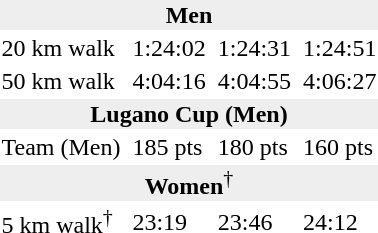<table>
<tr>
<td colspan=7 bgcolor=#eeeeee style=text-align:center;><strong>Men</strong></td>
</tr>
<tr>
<td>20 km walk</td>
<td></td>
<td>1:24:02</td>
<td></td>
<td>1:24:31</td>
<td></td>
<td>1:24:51</td>
</tr>
<tr>
<td>50 km walk</td>
<td></td>
<td>4:04:16</td>
<td></td>
<td>4:04:55</td>
<td></td>
<td>4:06:27</td>
</tr>
<tr>
<td colspan=7 bgcolor=#eeeeee style=text-align:center;><strong>Lugano Cup (Men)</strong></td>
</tr>
<tr>
<td>Team (Men)</td>
<td></td>
<td>185 pts</td>
<td></td>
<td>180 pts</td>
<td></td>
<td>160 pts</td>
</tr>
<tr>
<td colspan=7 bgcolor=#eeeeee style=text-align:center;><strong>Women</strong><sup>†</sup></td>
</tr>
<tr>
<td>5 km walk<sup>†</sup></td>
<td></td>
<td>23:19</td>
<td></td>
<td>23:46</td>
<td></td>
<td>24:12</td>
</tr>
</table>
